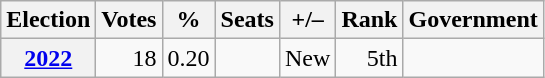<table class="wikitable" style="text-align:right">
<tr>
<th>Election</th>
<th>Votes</th>
<th>%</th>
<th>Seats</th>
<th>+/–</th>
<th>Rank</th>
<th>Government</th>
</tr>
<tr>
<th><a href='#'>2022</a></th>
<td>18</td>
<td>0.20</td>
<td></td>
<td>New</td>
<td> 5th</td>
<td></td>
</tr>
</table>
